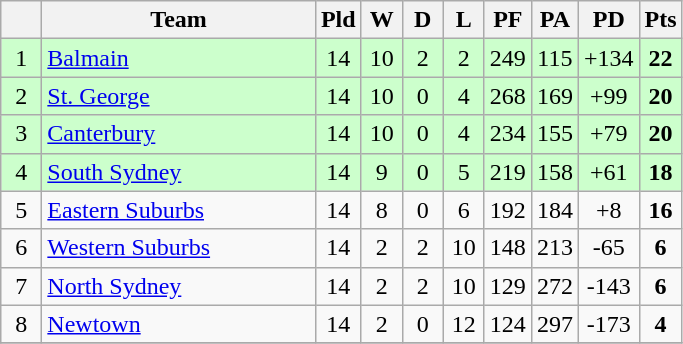<table class="wikitable" style="text-align:center;">
<tr>
<th width=20 abbr="Position"></th>
<th width=175>Team</th>
<th width=20 abbr="Played">Pld</th>
<th width=20 abbr="Won">W</th>
<th width=20 abbr="Drawn">D</th>
<th width=20 abbr="Lost">L</th>
<th width=20 abbr="Points for">PF</th>
<th width=20 abbr="Points against">PA</th>
<th width=20 abbr="Points difference">PD</th>
<th width=20 abbr="Points">Pts</th>
</tr>
<tr style="background: #ccffcc;">
<td>1</td>
<td style="text-align:left;"> <a href='#'>Balmain</a></td>
<td>14</td>
<td>10</td>
<td>2</td>
<td>2</td>
<td>249</td>
<td>115</td>
<td>+134</td>
<td><strong>22</strong></td>
</tr>
<tr style="background: #ccffcc;">
<td>2</td>
<td style="text-align:left;"> <a href='#'>St. George</a></td>
<td>14</td>
<td>10</td>
<td>0</td>
<td>4</td>
<td>268</td>
<td>169</td>
<td>+99</td>
<td><strong>20</strong></td>
</tr>
<tr style="background: #ccffcc;">
<td>3</td>
<td style="text-align:left;"> <a href='#'>Canterbury</a></td>
<td>14</td>
<td>10</td>
<td>0</td>
<td>4</td>
<td>234</td>
<td>155</td>
<td>+79</td>
<td><strong>20</strong></td>
</tr>
<tr style="background: #ccffcc;">
<td>4</td>
<td style="text-align:left;"> <a href='#'>South Sydney</a></td>
<td>14</td>
<td>9</td>
<td>0</td>
<td>5</td>
<td>219</td>
<td>158</td>
<td>+61</td>
<td><strong>18</strong></td>
</tr>
<tr>
<td>5</td>
<td style="text-align:left;"> <a href='#'>Eastern Suburbs</a></td>
<td>14</td>
<td>8</td>
<td>0</td>
<td>6</td>
<td>192</td>
<td>184</td>
<td>+8</td>
<td><strong>16</strong></td>
</tr>
<tr>
<td>6</td>
<td style="text-align:left;"> <a href='#'>Western Suburbs</a></td>
<td>14</td>
<td>2</td>
<td>2</td>
<td>10</td>
<td>148</td>
<td>213</td>
<td>-65</td>
<td><strong>6</strong></td>
</tr>
<tr>
<td>7</td>
<td style="text-align:left;"> <a href='#'>North Sydney</a></td>
<td>14</td>
<td>2</td>
<td>2</td>
<td>10</td>
<td>129</td>
<td>272</td>
<td>-143</td>
<td><strong>6</strong></td>
</tr>
<tr>
<td>8</td>
<td style="text-align:left;"> <a href='#'>Newtown</a></td>
<td>14</td>
<td>2</td>
<td>0</td>
<td>12</td>
<td>124</td>
<td>297</td>
<td>-173</td>
<td><strong>4</strong></td>
</tr>
<tr>
</tr>
</table>
